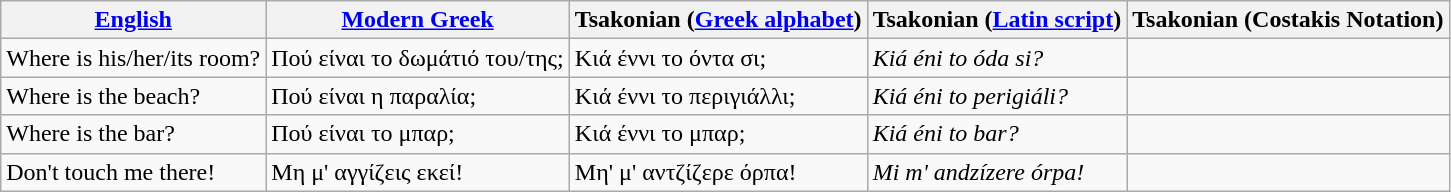<table class="wikitable">
<tr>
<th scope="col"><a href='#'>English</a></th>
<th scope="col"><a href='#'>Modern Greek</a></th>
<th scope="col">Tsakonian (<a href='#'>Greek alphabet</a>)</th>
<th scope="col">Tsakonian (<a href='#'>Latin script</a>)</th>
<th scope="col">Tsakonian (Costakis Notation)</th>
</tr>
<tr>
<td>Where is his/her/its room?</td>
<td>Πού είναι το δωμάτιό του/της;</td>
<td>Κιά έννι το όντα σι;</td>
<td><em>Kiá éni to óda si?</em></td>
<td></td>
</tr>
<tr>
<td>Where is the beach?</td>
<td>Πού είναι η παραλία;</td>
<td>Κιά έννι το περιγιάλλι;</td>
<td><em>Kiá éni to perigiáli?</em></td>
<td></td>
</tr>
<tr>
<td>Where is the bar?</td>
<td>Πού είναι το μπαρ;</td>
<td>Κιά έννι το μπαρ;</td>
<td><em> Kiá éni to bar?</em></td>
<td></td>
</tr>
<tr>
<td>Don't touch me there!</td>
<td>Μη μ' αγγίζεις εκεί!</td>
<td>Μη' μ' αντζίζερε όρπα!</td>
<td><em>Mi m' andzízere órpa!</em></td>
<td></td>
</tr>
</table>
